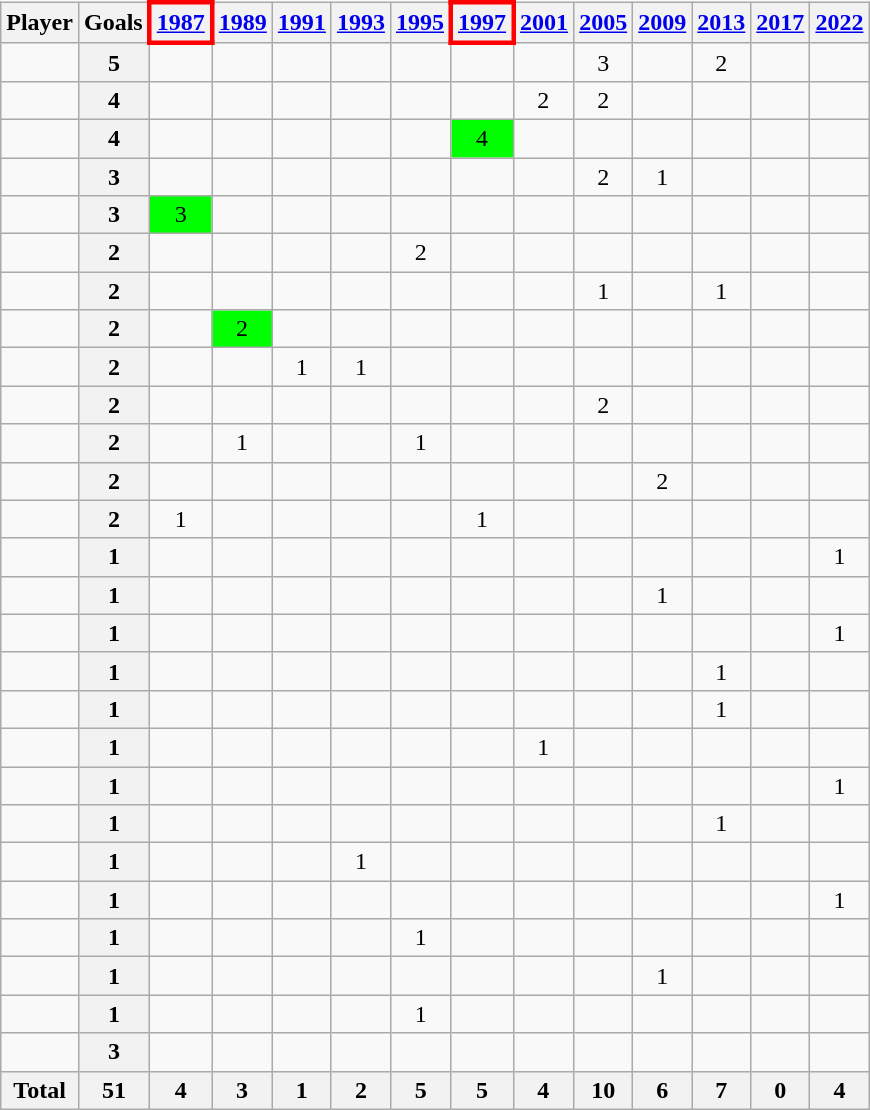<table class="wikitable sortable" style="text-align:center;">
<tr>
<th>Player</th>
<th>Goals</th>
<th style="border:3px solid red"><a href='#'>1987</a></th>
<th><a href='#'>1989</a></th>
<th><a href='#'>1991</a></th>
<th><a href='#'>1993</a></th>
<th><a href='#'>1995</a></th>
<th style="border:3px solid red"><a href='#'>1997</a></th>
<th><a href='#'>2001</a></th>
<th><a href='#'>2005</a></th>
<th><a href='#'>2009</a></th>
<th><a href='#'>2013</a></th>
<th><a href='#'>2017</a></th>
<th><a href='#'>2022</a></th>
</tr>
<tr>
<td align="left"></td>
<th>5</th>
<td></td>
<td></td>
<td></td>
<td></td>
<td></td>
<td></td>
<td></td>
<td>3</td>
<td></td>
<td>2</td>
<td></td>
<td></td>
</tr>
<tr>
<td align="left"></td>
<th>4</th>
<td></td>
<td></td>
<td></td>
<td></td>
<td></td>
<td></td>
<td>2</td>
<td>2</td>
<td></td>
<td></td>
<td></td>
<td></td>
</tr>
<tr>
<td align="left"></td>
<th>4</th>
<td></td>
<td></td>
<td></td>
<td></td>
<td></td>
<td style="background:#00FF00">4</td>
<td></td>
<td></td>
<td></td>
<td></td>
<td></td>
<td></td>
</tr>
<tr>
<td align="left"></td>
<th>3</th>
<td></td>
<td></td>
<td></td>
<td></td>
<td></td>
<td></td>
<td></td>
<td>2</td>
<td>1</td>
<td></td>
<td></td>
<td></td>
</tr>
<tr>
<td align="left"></td>
<th>3</th>
<td style="background:#00FF00">3</td>
<td></td>
<td></td>
<td></td>
<td></td>
<td></td>
<td></td>
<td></td>
<td></td>
<td></td>
<td></td>
<td></td>
</tr>
<tr>
<td align="left"></td>
<th>2</th>
<td></td>
<td></td>
<td></td>
<td></td>
<td>2</td>
<td></td>
<td></td>
<td></td>
<td></td>
<td></td>
<td></td>
<td></td>
</tr>
<tr>
<td align="left"></td>
<th>2</th>
<td></td>
<td></td>
<td></td>
<td></td>
<td></td>
<td></td>
<td></td>
<td>1</td>
<td></td>
<td>1</td>
<td></td>
<td></td>
</tr>
<tr>
<td align="left"></td>
<th>2</th>
<td></td>
<td style="background:#00FF00">2</td>
<td></td>
<td></td>
<td></td>
<td></td>
<td></td>
<td></td>
<td></td>
<td></td>
<td></td>
<td></td>
</tr>
<tr>
<td align="left"></td>
<th>2</th>
<td></td>
<td></td>
<td>1</td>
<td>1</td>
<td></td>
<td></td>
<td></td>
<td></td>
<td></td>
<td></td>
<td></td>
<td></td>
</tr>
<tr>
<td align="left"></td>
<th>2</th>
<td></td>
<td></td>
<td></td>
<td></td>
<td></td>
<td></td>
<td></td>
<td>2</td>
<td></td>
<td></td>
<td></td>
<td></td>
</tr>
<tr>
<td align="left"></td>
<th>2</th>
<td></td>
<td>1</td>
<td></td>
<td></td>
<td>1</td>
<td></td>
<td></td>
<td></td>
<td></td>
<td></td>
<td></td>
<td></td>
</tr>
<tr>
<td align="left"></td>
<th>2</th>
<td></td>
<td></td>
<td></td>
<td></td>
<td></td>
<td></td>
<td></td>
<td></td>
<td>2</td>
<td></td>
<td></td>
<td></td>
</tr>
<tr>
<td align="left"></td>
<th>2</th>
<td>1</td>
<td></td>
<td></td>
<td></td>
<td></td>
<td>1</td>
<td></td>
<td></td>
<td></td>
<td></td>
<td></td>
<td></td>
</tr>
<tr>
<td align="left"></td>
<th>1</th>
<td></td>
<td></td>
<td></td>
<td></td>
<td></td>
<td></td>
<td></td>
<td></td>
<td></td>
<td></td>
<td></td>
<td>1</td>
</tr>
<tr>
<td align="left"></td>
<th>1</th>
<td></td>
<td></td>
<td></td>
<td></td>
<td></td>
<td></td>
<td></td>
<td></td>
<td>1</td>
<td></td>
<td></td>
<td></td>
</tr>
<tr>
<td align="left"></td>
<th>1</th>
<td></td>
<td></td>
<td></td>
<td></td>
<td></td>
<td></td>
<td></td>
<td></td>
<td></td>
<td></td>
<td></td>
<td>1</td>
</tr>
<tr>
<td align="left"></td>
<th>1</th>
<td></td>
<td></td>
<td></td>
<td></td>
<td></td>
<td></td>
<td></td>
<td></td>
<td></td>
<td>1</td>
<td></td>
<td></td>
</tr>
<tr>
<td align="left"></td>
<th>1</th>
<td></td>
<td></td>
<td></td>
<td></td>
<td></td>
<td></td>
<td></td>
<td></td>
<td></td>
<td>1</td>
<td></td>
<td></td>
</tr>
<tr>
<td align="left"></td>
<th>1</th>
<td></td>
<td></td>
<td></td>
<td></td>
<td></td>
<td></td>
<td>1</td>
<td></td>
<td></td>
<td></td>
<td></td>
<td></td>
</tr>
<tr>
<td align="left"></td>
<th>1</th>
<td></td>
<td></td>
<td></td>
<td></td>
<td></td>
<td></td>
<td></td>
<td></td>
<td></td>
<td></td>
<td></td>
<td>1</td>
</tr>
<tr>
<td align="left"></td>
<th>1</th>
<td></td>
<td></td>
<td></td>
<td></td>
<td></td>
<td></td>
<td></td>
<td></td>
<td></td>
<td>1</td>
<td></td>
<td></td>
</tr>
<tr>
<td align="left"></td>
<th>1</th>
<td></td>
<td></td>
<td></td>
<td>1</td>
<td></td>
<td></td>
<td></td>
<td></td>
<td></td>
<td></td>
<td></td>
<td></td>
</tr>
<tr>
<td align="left"></td>
<th>1</th>
<td></td>
<td></td>
<td></td>
<td></td>
<td></td>
<td></td>
<td></td>
<td></td>
<td></td>
<td></td>
<td></td>
<td>1</td>
</tr>
<tr>
<td align="left"></td>
<th>1</th>
<td></td>
<td></td>
<td></td>
<td></td>
<td>1</td>
<td></td>
<td></td>
<td></td>
<td></td>
<td></td>
<td></td>
<td></td>
</tr>
<tr>
<td align="left"></td>
<th>1</th>
<td></td>
<td></td>
<td></td>
<td></td>
<td></td>
<td></td>
<td></td>
<td></td>
<td>1</td>
<td></td>
<td></td>
<td></td>
</tr>
<tr>
<td align="left"></td>
<th>1</th>
<td></td>
<td></td>
<td></td>
<td></td>
<td>1</td>
<td></td>
<td></td>
<td></td>
<td></td>
<td></td>
<td></td>
<td></td>
</tr>
<tr>
<td align="left"></td>
<th>3</th>
<td></td>
<td></td>
<td></td>
<td></td>
<td></td>
<td></td>
<td></td>
<td></td>
<td></td>
<td></td>
<td></td>
<td></td>
</tr>
<tr class="sortbottom">
<th>Total</th>
<th>51</th>
<th>4</th>
<th>3</th>
<th>1</th>
<th>2</th>
<th>5</th>
<th>5</th>
<th>4</th>
<th>10</th>
<th>6</th>
<th>7</th>
<th>0</th>
<th>4</th>
</tr>
</table>
